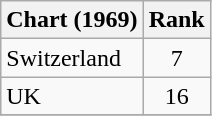<table class="wikitable">
<tr>
<th>Chart (1969)</th>
<th style="text-align:center;">Rank</th>
</tr>
<tr>
<td>Switzerland</td>
<td style="text-align:center;">7</td>
</tr>
<tr>
<td>UK</td>
<td style="text-align:center;">16</td>
</tr>
<tr>
</tr>
</table>
